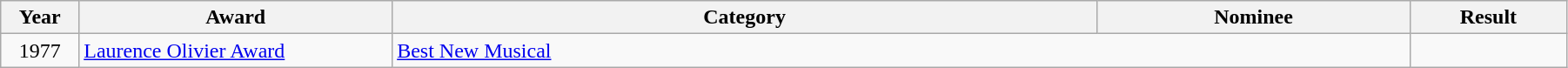<table class="wikitable" width="95%">
<tr>
<th width="5%">Year</th>
<th width="20%">Award</th>
<th width="45%">Category</th>
<th width="20%">Nominee</th>
<th width="10%">Result</th>
</tr>
<tr>
<td align="center">1977</td>
<td><a href='#'>Laurence Olivier Award</a></td>
<td colspan="2"><a href='#'>Best New Musical</a></td>
<td></td>
</tr>
</table>
